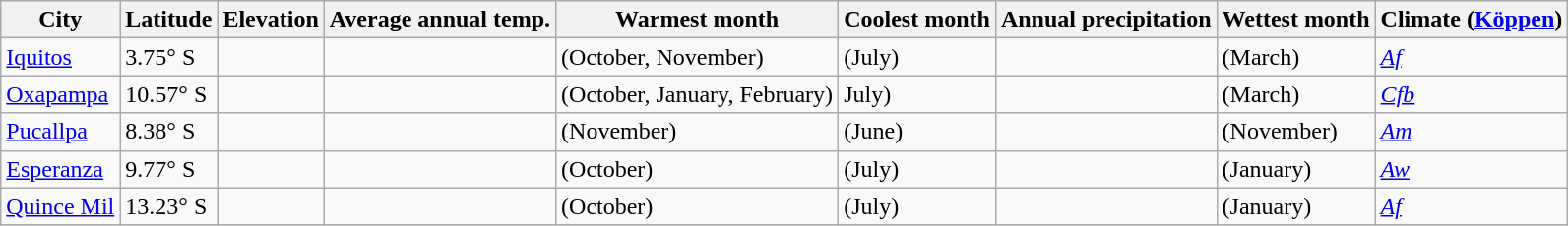<table class="wikitable">
<tr>
<th>City</th>
<th>Latitude</th>
<th>Elevation</th>
<th>Average annual temp.</th>
<th>Warmest month</th>
<th>Coolest month</th>
<th>Annual precipitation</th>
<th>Wettest month</th>
<th>Climate (<a href='#'>Köppen</a>)</th>
</tr>
<tr>
<td><a href='#'>Iquitos</a></td>
<td>3.75° S</td>
<td></td>
<td></td>
<td> (October, November)</td>
<td> (July)</td>
<td></td>
<td> (March)</td>
<td><em><a href='#'>Af</a></em></td>
</tr>
<tr>
<td><a href='#'>Oxapampa</a></td>
<td>10.57° S</td>
<td></td>
<td></td>
<td> (October, January, February)</td>
<td> July)</td>
<td></td>
<td> (March)</td>
<td><em><a href='#'>Cfb</a></em></td>
</tr>
<tr>
<td><a href='#'>Pucallpa</a></td>
<td>8.38° S</td>
<td></td>
<td></td>
<td> (November)</td>
<td> (June)</td>
<td></td>
<td> (November)</td>
<td><em><a href='#'>Am</a></em></td>
</tr>
<tr>
<td><a href='#'>Esperanza</a></td>
<td>9.77° S</td>
<td></td>
<td></td>
<td> (October)</td>
<td> (July)</td>
<td></td>
<td> (January)</td>
<td><em><a href='#'>Aw</a></em></td>
</tr>
<tr>
<td><a href='#'>Quince Mil</a></td>
<td>13.23° S</td>
<td></td>
<td></td>
<td> (October)</td>
<td> (July)</td>
<td></td>
<td> (January)</td>
<td><em><a href='#'>Af</a></em></td>
</tr>
</table>
